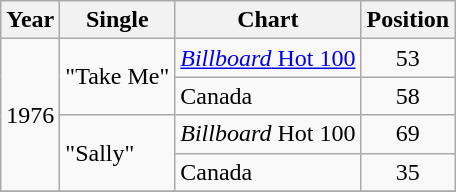<table class="wikitable">
<tr>
<th>Year</th>
<th>Single</th>
<th>Chart</th>
<th>Position</th>
</tr>
<tr>
<td rowspan="4">1976</td>
<td rowspan="2">"Take Me"</td>
<td><a href='#'><em>Billboard</em> Hot 100</a></td>
<td align="center">53</td>
</tr>
<tr>
<td>Canada</td>
<td align="center">58</td>
</tr>
<tr>
<td rowspan="2">"Sally"</td>
<td><em>Billboard</em> Hot 100</td>
<td align="center">69</td>
</tr>
<tr>
<td>Canada</td>
<td align="center">35</td>
</tr>
<tr>
</tr>
</table>
